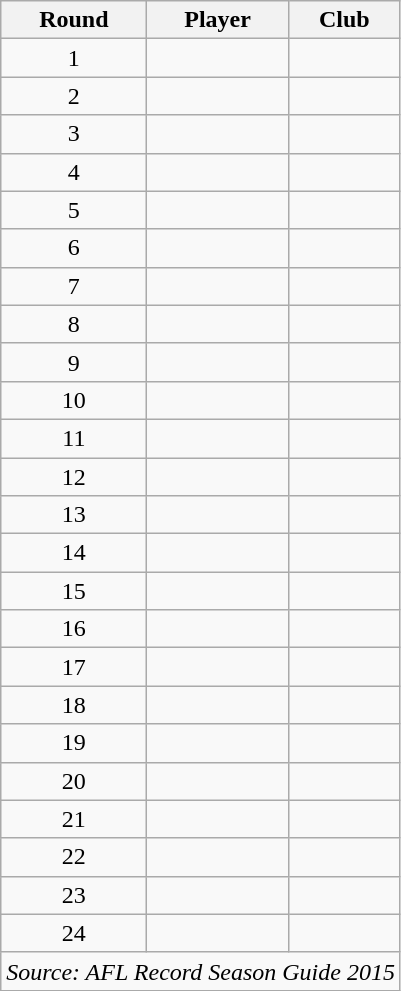<table class="wikitable sortable" style="text-align:center">
<tr>
<th>Round</th>
<th>Player</th>
<th>Club</th>
</tr>
<tr>
<td>1</td>
<td></td>
<td></td>
</tr>
<tr>
<td>2</td>
<td></td>
<td></td>
</tr>
<tr>
<td>3</td>
<td></td>
<td></td>
</tr>
<tr>
<td>4</td>
<td></td>
<td></td>
</tr>
<tr>
<td>5</td>
<td></td>
<td></td>
</tr>
<tr>
<td>6</td>
<td></td>
<td></td>
</tr>
<tr>
<td>7</td>
<td><strong></strong></td>
<td><strong></strong></td>
</tr>
<tr>
<td>8</td>
<td></td>
<td></td>
</tr>
<tr>
<td>9</td>
<td></td>
<td></td>
</tr>
<tr>
<td>10</td>
<td></td>
<td></td>
</tr>
<tr>
<td>11</td>
<td></td>
<td></td>
</tr>
<tr>
<td>12</td>
<td></td>
<td></td>
</tr>
<tr>
<td>13</td>
<td></td>
<td></td>
</tr>
<tr>
<td>14</td>
<td></td>
<td></td>
</tr>
<tr>
<td>15</td>
<td></td>
<td></td>
</tr>
<tr>
<td>16</td>
<td></td>
<td></td>
</tr>
<tr>
<td>17</td>
<td></td>
<td></td>
</tr>
<tr>
<td>18</td>
<td></td>
<td></td>
</tr>
<tr>
<td>19</td>
<td></td>
<td></td>
</tr>
<tr>
<td>20</td>
<td></td>
<td></td>
</tr>
<tr>
<td>21</td>
<td></td>
<td></td>
</tr>
<tr>
<td>22</td>
<td></td>
<td></td>
</tr>
<tr>
<td>23</td>
<td></td>
<td></td>
</tr>
<tr>
<td>24</td>
<td></td>
<td></td>
</tr>
<tr class="sortbottom">
<td colspan=4><em>Source: AFL Record Season Guide 2015</em></td>
</tr>
</table>
